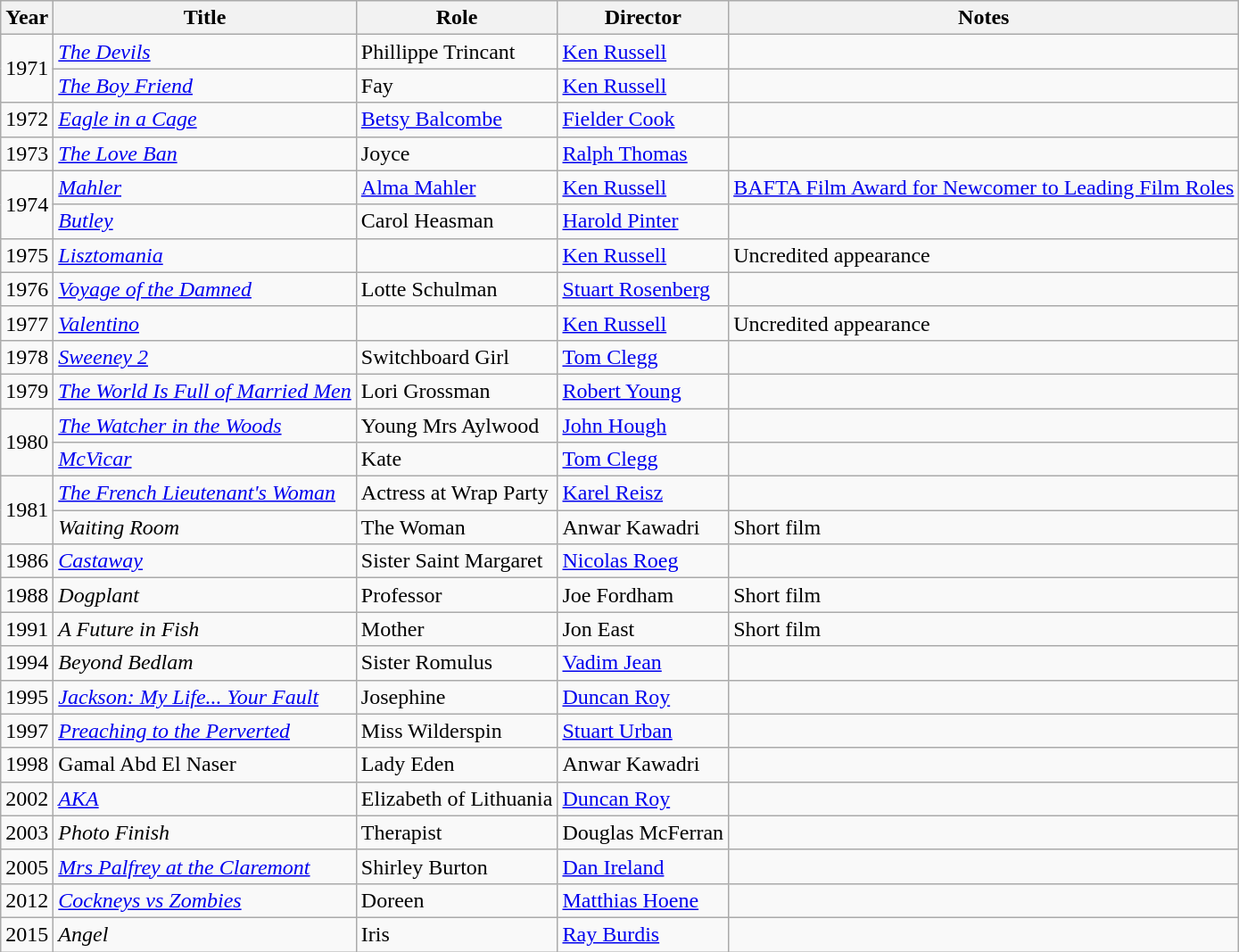<table class="wikitable sortable">
<tr>
<th>Year</th>
<th>Title</th>
<th>Role</th>
<th>Director</th>
<th class="unsortable">Notes</th>
</tr>
<tr>
<td rowspan=2>1971</td>
<td><em><a href='#'>The Devils</a></em></td>
<td>Phillippe Trincant</td>
<td><a href='#'>Ken Russell</a></td>
<td></td>
</tr>
<tr>
<td><em><a href='#'>The Boy Friend</a></em></td>
<td>Fay</td>
<td><a href='#'>Ken Russell</a></td>
<td></td>
</tr>
<tr>
<td>1972</td>
<td><em><a href='#'>Eagle in a Cage</a></em></td>
<td><a href='#'>Betsy Balcombe</a></td>
<td><a href='#'>Fielder Cook</a></td>
<td></td>
</tr>
<tr>
<td>1973</td>
<td><em><a href='#'>The Love Ban</a></em></td>
<td>Joyce</td>
<td><a href='#'>Ralph Thomas</a></td>
<td></td>
</tr>
<tr>
<td rowspan=2>1974</td>
<td><em><a href='#'>Mahler</a></em></td>
<td><a href='#'>Alma Mahler</a></td>
<td><a href='#'>Ken Russell</a></td>
<td><a href='#'>BAFTA Film Award for Newcomer to Leading Film Roles</a></td>
</tr>
<tr>
<td><em><a href='#'>Butley</a></em></td>
<td>Carol Heasman</td>
<td><a href='#'>Harold Pinter</a></td>
<td></td>
</tr>
<tr>
<td>1975</td>
<td><em><a href='#'>Lisztomania</a></em></td>
<td></td>
<td><a href='#'>Ken Russell</a></td>
<td>Uncredited appearance</td>
</tr>
<tr>
<td>1976</td>
<td><em><a href='#'>Voyage of the Damned</a></em></td>
<td>Lotte Schulman</td>
<td><a href='#'>Stuart Rosenberg</a></td>
<td></td>
</tr>
<tr>
<td>1977</td>
<td><em><a href='#'>Valentino</a></em></td>
<td></td>
<td><a href='#'>Ken Russell</a></td>
<td>Uncredited appearance</td>
</tr>
<tr>
<td>1978</td>
<td><em><a href='#'>Sweeney 2</a></em></td>
<td>Switchboard Girl</td>
<td><a href='#'>Tom Clegg</a></td>
<td></td>
</tr>
<tr>
<td>1979</td>
<td><em><a href='#'>The World Is Full of Married Men</a></em></td>
<td>Lori Grossman</td>
<td><a href='#'>Robert Young</a></td>
<td></td>
</tr>
<tr>
<td rowspan=2>1980</td>
<td><em><a href='#'>The Watcher in the Woods</a></em></td>
<td>Young Mrs Aylwood</td>
<td><a href='#'>John Hough</a></td>
<td></td>
</tr>
<tr>
<td><em><a href='#'>McVicar</a></em></td>
<td>Kate</td>
<td><a href='#'>Tom Clegg</a></td>
<td></td>
</tr>
<tr>
<td rowspan=2>1981</td>
<td><em><a href='#'>The French Lieutenant's Woman</a></em></td>
<td>Actress at Wrap Party</td>
<td><a href='#'>Karel Reisz</a></td>
<td></td>
</tr>
<tr>
<td><em>Waiting Room</em></td>
<td>The Woman</td>
<td>Anwar Kawadri</td>
<td>Short film</td>
</tr>
<tr>
<td>1986</td>
<td><em><a href='#'>Castaway</a></em></td>
<td>Sister Saint Margaret</td>
<td><a href='#'>Nicolas Roeg</a></td>
<td></td>
</tr>
<tr>
<td>1988</td>
<td><em>Dogplant</em></td>
<td>Professor</td>
<td>Joe Fordham</td>
<td>Short film</td>
</tr>
<tr>
<td>1991</td>
<td><em>A Future in Fish</em></td>
<td>Mother</td>
<td>Jon East</td>
<td>Short film</td>
</tr>
<tr>
<td>1994</td>
<td><em>Beyond Bedlam</em></td>
<td>Sister Romulus</td>
<td><a href='#'>Vadim Jean</a></td>
<td></td>
</tr>
<tr>
<td>1995</td>
<td><em><a href='#'>Jackson: My Life... Your Fault</a></em></td>
<td>Josephine</td>
<td><a href='#'>Duncan Roy</a></td>
<td></td>
</tr>
<tr>
<td>1997</td>
<td><em><a href='#'>Preaching to the Perverted</a></em></td>
<td>Miss Wilderspin</td>
<td><a href='#'>Stuart Urban</a></td>
<td></td>
</tr>
<tr>
<td>1998</td>
<td>Gamal Abd El Naser</td>
<td>Lady Eden</td>
<td>Anwar Kawadri</td>
<td></td>
</tr>
<tr>
<td>2002</td>
<td><em><a href='#'>AKA</a></em></td>
<td>Elizabeth of Lithuania</td>
<td><a href='#'>Duncan Roy</a></td>
<td></td>
</tr>
<tr>
<td>2003</td>
<td><em>Photo Finish</em></td>
<td>Therapist</td>
<td>Douglas McFerran</td>
<td></td>
</tr>
<tr>
<td>2005</td>
<td><em><a href='#'>Mrs Palfrey at the Claremont</a></em></td>
<td>Shirley Burton</td>
<td><a href='#'>Dan Ireland</a></td>
<td></td>
</tr>
<tr>
<td>2012</td>
<td><em><a href='#'>Cockneys vs Zombies</a></em></td>
<td>Doreen</td>
<td><a href='#'>Matthias Hoene</a></td>
<td></td>
</tr>
<tr>
<td>2015</td>
<td><em>Angel</em></td>
<td>Iris</td>
<td><a href='#'>Ray Burdis</a></td>
<td></td>
</tr>
</table>
